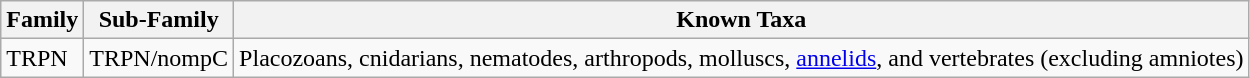<table class="wikitable">
<tr>
<th>Family</th>
<th>Sub-Family</th>
<th>Known Taxa</th>
</tr>
<tr>
<td>TRPN</td>
<td>TRPN/nompC</td>
<td>Placozoans, cnidarians, nematodes, arthropods, molluscs, <a href='#'>annelids</a>, and vertebrates (excluding amniotes)</td>
</tr>
</table>
